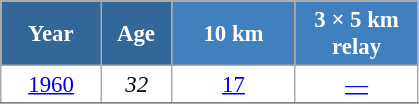<table class="wikitable" style="font-size:95%; text-align:center; border:grey solid 1px; border-collapse:collapse; background:#ffffff;">
<tr>
<th style="background-color:#369; color:white; width:60px;"> Year </th>
<th style="background-color:#369; color:white; width:40px;"> Age </th>
<th style="background-color:#4180be; color:white; width:75px;"> 10 km </th>
<th style="background-color:#4180be; color:white; width:75px;"> 3 × 5 km <br> relay </th>
</tr>
<tr>
<td><a href='#'>1960</a></td>
<td><em>32</em></td>
<td><a href='#'>17</a></td>
<td><a href='#'>—</a></td>
</tr>
<tr>
</tr>
</table>
